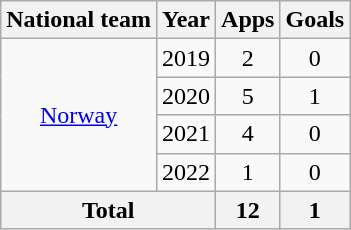<table class="wikitable" style="text-align:center">
<tr>
<th>National team</th>
<th>Year</th>
<th>Apps</th>
<th>Goals</th>
</tr>
<tr>
<td rowspan="4"><a href='#'>Norway</a></td>
<td>2019</td>
<td>2</td>
<td>0</td>
</tr>
<tr>
<td>2020</td>
<td>5</td>
<td>1</td>
</tr>
<tr>
<td>2021</td>
<td>4</td>
<td>0</td>
</tr>
<tr>
<td>2022</td>
<td>1</td>
<td>0</td>
</tr>
<tr>
<th colspan="2">Total</th>
<th>12</th>
<th>1</th>
</tr>
</table>
